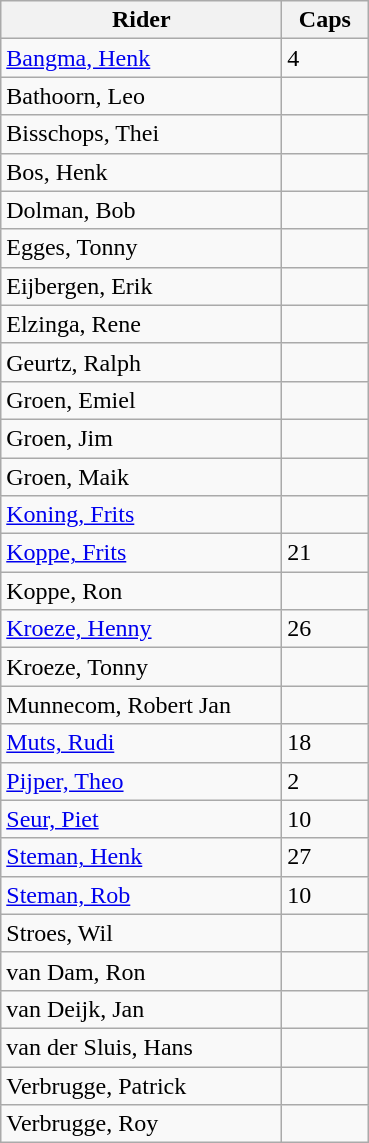<table class="sortable wikitable">
<tr>
<th width="180">Rider</th>
<th width="50">Caps</th>
</tr>
<tr>
<td><a href='#'>Bangma, Henk</a></td>
<td>4</td>
</tr>
<tr>
<td>Bathoorn, Leo</td>
<td></td>
</tr>
<tr>
<td>Bisschops, Thei</td>
<td></td>
</tr>
<tr>
<td>Bos, Henk</td>
<td></td>
</tr>
<tr>
<td>Dolman, Bob</td>
<td></td>
</tr>
<tr>
<td>Egges, Tonny</td>
<td></td>
</tr>
<tr>
<td>Eijbergen, Erik</td>
<td></td>
</tr>
<tr>
<td>Elzinga, Rene</td>
<td></td>
</tr>
<tr>
<td>Geurtz, Ralph</td>
<td></td>
</tr>
<tr>
<td>Groen, Emiel</td>
<td></td>
</tr>
<tr>
<td>Groen, Jim</td>
<td></td>
</tr>
<tr>
<td>Groen, Maik</td>
<td></td>
</tr>
<tr>
<td><a href='#'>Koning, Frits</a></td>
<td></td>
</tr>
<tr>
<td><a href='#'>Koppe, Frits</a></td>
<td>21</td>
</tr>
<tr>
<td>Koppe, Ron</td>
<td></td>
</tr>
<tr>
<td><a href='#'>Kroeze, Henny</a></td>
<td>26</td>
</tr>
<tr>
<td>Kroeze, Tonny</td>
<td></td>
</tr>
<tr>
<td>Munnecom, Robert Jan</td>
<td></td>
</tr>
<tr>
<td><a href='#'>Muts, Rudi</a></td>
<td>18</td>
</tr>
<tr>
<td><a href='#'>Pijper, Theo</a></td>
<td>2</td>
</tr>
<tr>
<td><a href='#'>Seur, Piet</a></td>
<td>10</td>
</tr>
<tr>
<td><a href='#'>Steman, Henk</a></td>
<td>27</td>
</tr>
<tr>
<td><a href='#'>Steman, Rob</a></td>
<td>10</td>
</tr>
<tr>
<td>Stroes, Wil</td>
<td></td>
</tr>
<tr>
<td>van Dam, Ron</td>
<td></td>
</tr>
<tr>
<td>van Deijk, Jan</td>
<td></td>
</tr>
<tr>
<td>van der Sluis, Hans</td>
<td></td>
</tr>
<tr>
<td>Verbrugge, Patrick</td>
<td></td>
</tr>
<tr>
<td>Verbrugge, Roy</td>
<td></td>
</tr>
</table>
